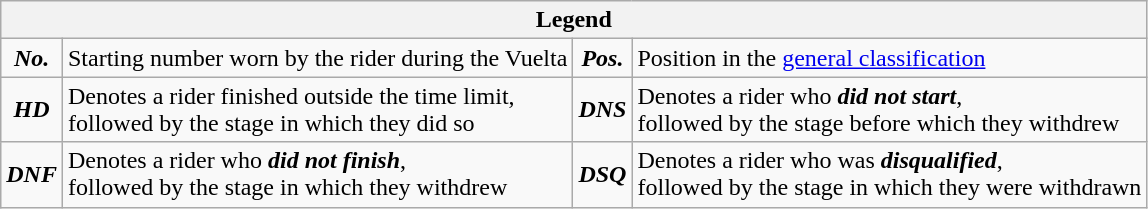<table class="wikitable">
<tr>
<th colspan=4>Legend</th>
</tr>
<tr>
<td align=center><strong><em>No.</em></strong></td>
<td>Starting number worn by the rider during the Vuelta</td>
<td align=center><strong><em>Pos.</em></strong></td>
<td>Position in the <a href='#'>general classification</a></td>
</tr>
<tr>
<td align=center><strong><em>HD</em></strong></td>
<td>Denotes a rider finished outside the time limit,<br>followed by the stage in which they did so</td>
<td align=center><strong><em>DNS</em></strong></td>
<td>Denotes a rider who <strong><em>did not start</em></strong>,<br>followed by the stage before which they withdrew</td>
</tr>
<tr>
<td align=center><strong><em>DNF</em></strong></td>
<td>Denotes a rider who <strong><em>did not finish</em></strong>,<br>followed by the stage in which they withdrew</td>
<td align=center><strong><em>DSQ</em></strong></td>
<td>Denotes a rider who was <strong><em>disqualified</em></strong>,<br>followed by the stage in which they were withdrawn</td>
</tr>
</table>
